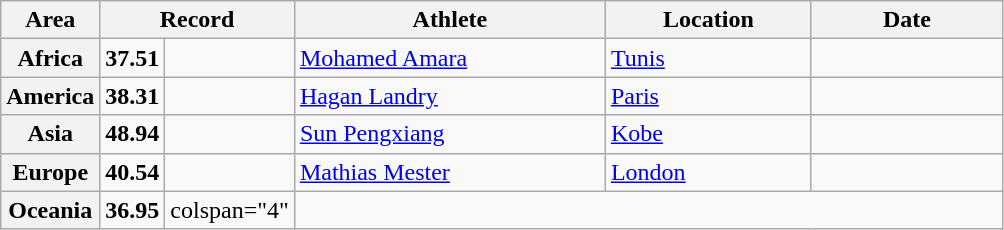<table class="wikitable">
<tr>
<th width="45">Area</th>
<th width="80" colspan="2">Record</th>
<th width="200">Athlete</th>
<th width="130">Location</th>
<th width="120">Date</th>
</tr>
<tr>
<th>Africa</th>
<td align="center"><strong>37.51</strong></td>
<td align="center"></td>
<td> <a href='#'>Mohamed Amara</a></td>
<td> <a href='#'>Tunis</a></td>
<td align="right"></td>
</tr>
<tr>
<th>America</th>
<td align="center"><strong>38.31</strong></td>
<td align="center"></td>
<td> <a href='#'>Hagan Landry</a></td>
<td> <a href='#'>Paris</a></td>
<td align="right"></td>
</tr>
<tr>
<th>Asia</th>
<td align="center"><strong>48.94</strong></td>
<td align="center"><strong></strong></td>
<td> <a href='#'>Sun Pengxiang</a></td>
<td> <a href='#'>Kobe</a></td>
<td align="right"></td>
</tr>
<tr>
<th>Europe</th>
<td align="center"><strong>40.54</strong></td>
<td align="center"></td>
<td> <a href='#'>Mathias Mester</a></td>
<td> <a href='#'>London</a></td>
<td align="right"></td>
</tr>
<tr>
<th>Oceania</th>
<td align="center"><strong>36.95</strong></td>
<td>colspan="4" </td>
</tr>
</table>
